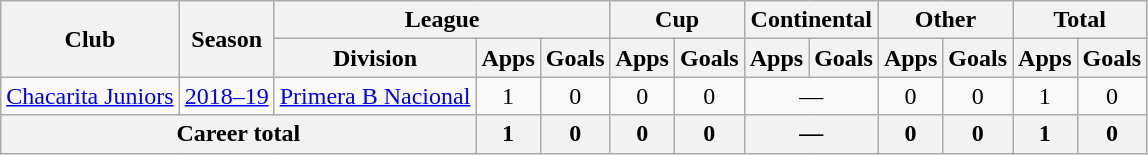<table class="wikitable" style="text-align:center">
<tr>
<th rowspan="2">Club</th>
<th rowspan="2">Season</th>
<th colspan="3">League</th>
<th colspan="2">Cup</th>
<th colspan="2">Continental</th>
<th colspan="2">Other</th>
<th colspan="2">Total</th>
</tr>
<tr>
<th>Division</th>
<th>Apps</th>
<th>Goals</th>
<th>Apps</th>
<th>Goals</th>
<th>Apps</th>
<th>Goals</th>
<th>Apps</th>
<th>Goals</th>
<th>Apps</th>
<th>Goals</th>
</tr>
<tr>
<td rowspan="1"><a href='#'>Chacarita Juniors</a></td>
<td><a href='#'>2018–19</a></td>
<td rowspan="1"><a href='#'>Primera B Nacional</a></td>
<td>1</td>
<td>0</td>
<td>0</td>
<td>0</td>
<td colspan="2">—</td>
<td>0</td>
<td>0</td>
<td>1</td>
<td>0</td>
</tr>
<tr>
<th colspan="3">Career total</th>
<th>1</th>
<th>0</th>
<th>0</th>
<th>0</th>
<th colspan="2">—</th>
<th>0</th>
<th>0</th>
<th>1</th>
<th>0</th>
</tr>
</table>
